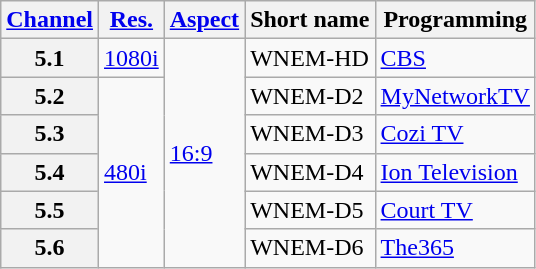<table class="wikitable">
<tr>
<th><a href='#'>Channel</a></th>
<th><a href='#'>Res.</a></th>
<th><a href='#'>Aspect</a></th>
<th>Short name</th>
<th>Programming</th>
</tr>
<tr>
<th scope = "row">5.1</th>
<td><a href='#'>1080i</a></td>
<td rowspan=6><a href='#'>16:9</a></td>
<td>WNEM-HD</td>
<td><a href='#'>CBS</a></td>
</tr>
<tr>
<th scope = "row">5.2</th>
<td rowspan=5><a href='#'>480i</a></td>
<td>WNEM-D2</td>
<td><a href='#'>MyNetworkTV</a></td>
</tr>
<tr>
<th scope = "row">5.3</th>
<td>WNEM-D3</td>
<td><a href='#'>Cozi TV</a></td>
</tr>
<tr>
<th scope = "row">5.4</th>
<td>WNEM-D4</td>
<td><a href='#'>Ion Television</a></td>
</tr>
<tr>
<th scope = "row">5.5</th>
<td>WNEM-D5</td>
<td><a href='#'>Court TV</a></td>
</tr>
<tr>
<th scope = "row">5.6</th>
<td>WNEM-D6</td>
<td><a href='#'>The365</a></td>
</tr>
</table>
